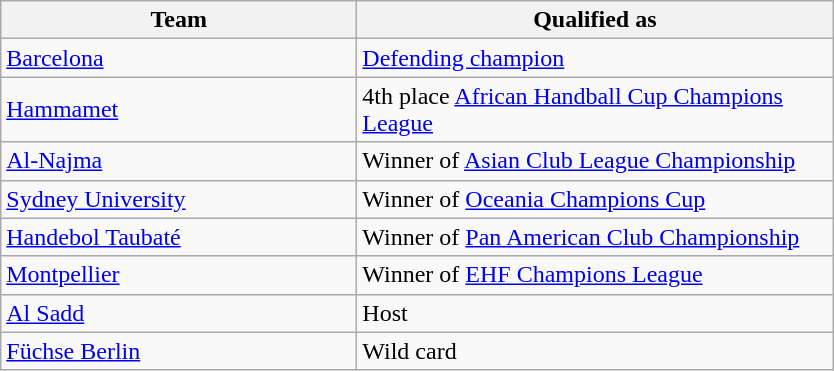<table class="wikitable">
<tr>
<th width=230>Team</th>
<th width=310>Qualified as</th>
</tr>
<tr>
<td> <a href='#'>Barcelona</a></td>
<td><a href='#'>Defending champion</a></td>
</tr>
<tr>
<td> <a href='#'>Hammamet</a></td>
<td>4th place <a href='#'>African Handball Cup Champions League</a></td>
</tr>
<tr>
<td> <a href='#'>Al-Najma</a></td>
<td>Winner of <a href='#'>Asian Club League Championship</a></td>
</tr>
<tr>
<td> <a href='#'>Sydney University</a></td>
<td>Winner of <a href='#'>Oceania Champions Cup</a></td>
</tr>
<tr>
<td> <a href='#'>Handebol Taubaté</a></td>
<td>Winner of <a href='#'>Pan American Club Championship</a></td>
</tr>
<tr>
<td> <a href='#'>Montpellier</a></td>
<td>Winner of <a href='#'>EHF Champions League</a></td>
</tr>
<tr>
<td> <a href='#'>Al Sadd</a></td>
<td>Host</td>
</tr>
<tr>
<td> <a href='#'>Füchse Berlin</a></td>
<td>Wild card</td>
</tr>
</table>
